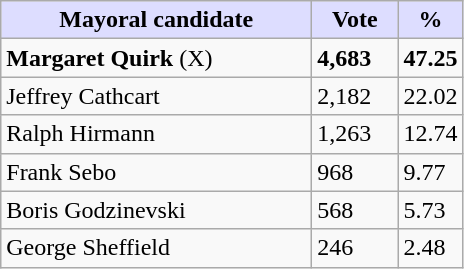<table class="wikitable">
<tr>
<th style="background:#ddf; width:200px;">Mayoral candidate</th>
<th style="background:#ddf; width:50px;">Vote</th>
<th style="background:#ddf; width:30px;">%</th>
</tr>
<tr>
<td><strong>Margaret Quirk</strong> (X)</td>
<td><strong>4,683</strong></td>
<td><strong>47.25</strong></td>
</tr>
<tr>
<td>Jeffrey Cathcart</td>
<td>2,182</td>
<td>22.02</td>
</tr>
<tr>
<td>Ralph Hirmann</td>
<td>1,263</td>
<td>12.74</td>
</tr>
<tr>
<td>Frank Sebo</td>
<td>968</td>
<td>9.77</td>
</tr>
<tr>
<td>Boris Godzinevski</td>
<td>568</td>
<td>5.73</td>
</tr>
<tr>
<td>George Sheffield</td>
<td>246</td>
<td>2.48</td>
</tr>
</table>
